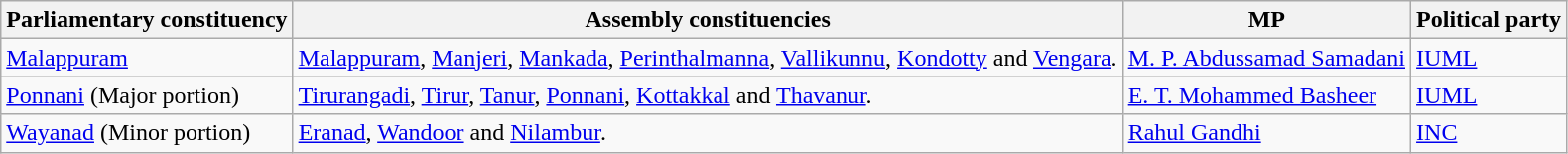<table class="wikitable">
<tr>
<th>Parliamentary constituency</th>
<th>Assembly constituencies</th>
<th>MP</th>
<th>Political party</th>
</tr>
<tr>
<td><a href='#'>Malappuram</a></td>
<td><a href='#'>Malappuram</a>, <a href='#'>Manjeri</a>, <a href='#'>Mankada</a>, <a href='#'>Perinthalmanna</a>, <a href='#'>Vallikunnu</a>, <a href='#'>Kondotty</a> and <a href='#'>Vengara</a>.</td>
<td><a href='#'>M. P. Abdussamad Samadani</a></td>
<td><a href='#'>IUML</a></td>
</tr>
<tr>
<td><a href='#'>Ponnani</a> (Major portion)</td>
<td><a href='#'>Tirurangadi</a>, <a href='#'>Tirur</a>, <a href='#'>Tanur</a>, <a href='#'>Ponnani</a>, <a href='#'>Kottakkal</a> and <a href='#'>Thavanur</a>.</td>
<td><a href='#'>E. T. Mohammed Basheer</a></td>
<td><a href='#'>IUML</a></td>
</tr>
<tr>
<td><a href='#'>Wayanad</a> (Minor portion)</td>
<td><a href='#'>Eranad</a>, <a href='#'>Wandoor</a> and <a href='#'>Nilambur</a>.</td>
<td><a href='#'>Rahul Gandhi</a></td>
<td><a href='#'>INC</a></td>
</tr>
</table>
